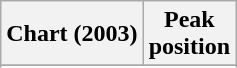<table class="wikitable sortable plainrowheaders" style="text-align:center">
<tr>
<th scope="col">Chart (2003)</th>
<th scope="col">Peak<br>position</th>
</tr>
<tr>
</tr>
<tr>
</tr>
<tr>
</tr>
<tr>
</tr>
<tr>
</tr>
<tr>
</tr>
</table>
